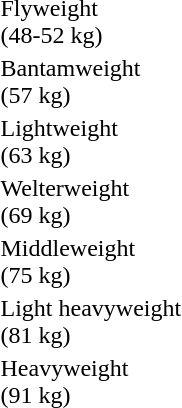<table>
<tr>
<td rowspan=2>Flyweight<br>(48-52 kg)</td>
<td rowspan=2></td>
<td rowspan=2></td>
<td></td>
</tr>
<tr>
<td></td>
</tr>
<tr>
<td rowspan=2>Bantamweight<br>(57 kg)</td>
<td rowspan=2></td>
<td rowspan=2></td>
<td></td>
</tr>
<tr>
<td></td>
</tr>
<tr>
<td rowspan=2>Lightweight<br>(63 kg)</td>
<td rowspan=2></td>
<td rowspan=2></td>
<td></td>
</tr>
<tr>
<td></td>
</tr>
<tr>
<td rowspan=2>Welterweight<br>(69 kg)</td>
<td rowspan=2></td>
<td rowspan=2></td>
<td></td>
</tr>
<tr>
<td></td>
</tr>
<tr>
<td rowspan=2>Middleweight<br>(75 kg)</td>
<td rowspan=2></td>
<td rowspan=2></td>
<td></td>
</tr>
<tr>
<td></td>
</tr>
<tr>
<td rowspan=2>Light heavyweight<br>(81 kg)</td>
<td rowspan=2></td>
<td rowspan=2></td>
<td></td>
</tr>
<tr>
<td></td>
</tr>
<tr>
<td rowspan=2>Heavyweight<br>(91 kg)</td>
<td rowspan=2></td>
<td rowspan=2></td>
<td></td>
</tr>
<tr>
<td></td>
</tr>
</table>
